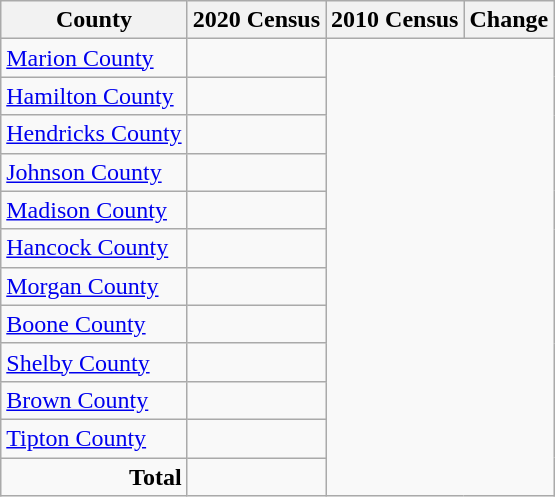<table class="wikitable sortable">
<tr>
<th>County</th>
<th>2020 Census</th>
<th>2010 Census</th>
<th>Change</th>
</tr>
<tr>
<td><a href='#'>Marion County</a></td>
<td></td>
</tr>
<tr>
<td><a href='#'>Hamilton County</a></td>
<td></td>
</tr>
<tr>
<td><a href='#'>Hendricks County</a></td>
<td></td>
</tr>
<tr>
<td><a href='#'>Johnson County</a></td>
<td></td>
</tr>
<tr>
<td><a href='#'>Madison County</a></td>
<td></td>
</tr>
<tr>
<td><a href='#'>Hancock County</a></td>
<td></td>
</tr>
<tr>
<td><a href='#'>Morgan County</a></td>
<td></td>
</tr>
<tr>
<td><a href='#'>Boone County</a></td>
<td></td>
</tr>
<tr>
<td><a href='#'>Shelby County</a></td>
<td></td>
</tr>
<tr>
<td><a href='#'>Brown County</a></td>
<td></td>
</tr>
<tr>
<td><a href='#'>Tipton County</a></td>
<td></td>
</tr>
<tr class=sortbottom>
<td align=right><strong>Total</strong></td>
<td></td>
</tr>
</table>
